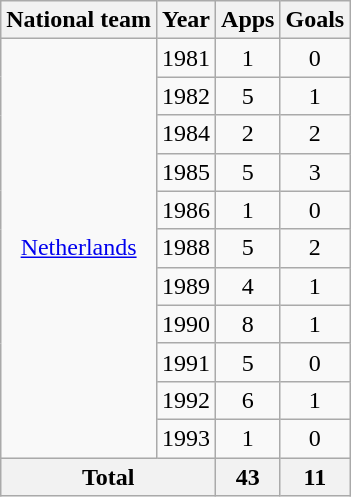<table class="wikitable" style="text-align:center">
<tr>
<th>National team</th>
<th>Year</th>
<th>Apps</th>
<th>Goals</th>
</tr>
<tr>
<td rowspan="11"><a href='#'>Netherlands</a></td>
<td>1981</td>
<td>1</td>
<td>0</td>
</tr>
<tr>
<td>1982</td>
<td>5</td>
<td>1</td>
</tr>
<tr>
<td>1984</td>
<td>2</td>
<td>2</td>
</tr>
<tr>
<td>1985</td>
<td>5</td>
<td>3</td>
</tr>
<tr>
<td>1986</td>
<td>1</td>
<td>0</td>
</tr>
<tr>
<td>1988</td>
<td>5</td>
<td>2</td>
</tr>
<tr>
<td>1989</td>
<td>4</td>
<td>1</td>
</tr>
<tr>
<td>1990</td>
<td>8</td>
<td>1</td>
</tr>
<tr>
<td>1991</td>
<td>5</td>
<td>0</td>
</tr>
<tr>
<td>1992</td>
<td>6</td>
<td>1</td>
</tr>
<tr>
<td>1993</td>
<td>1</td>
<td>0</td>
</tr>
<tr>
<th colspan="2">Total</th>
<th>43</th>
<th>11</th>
</tr>
</table>
